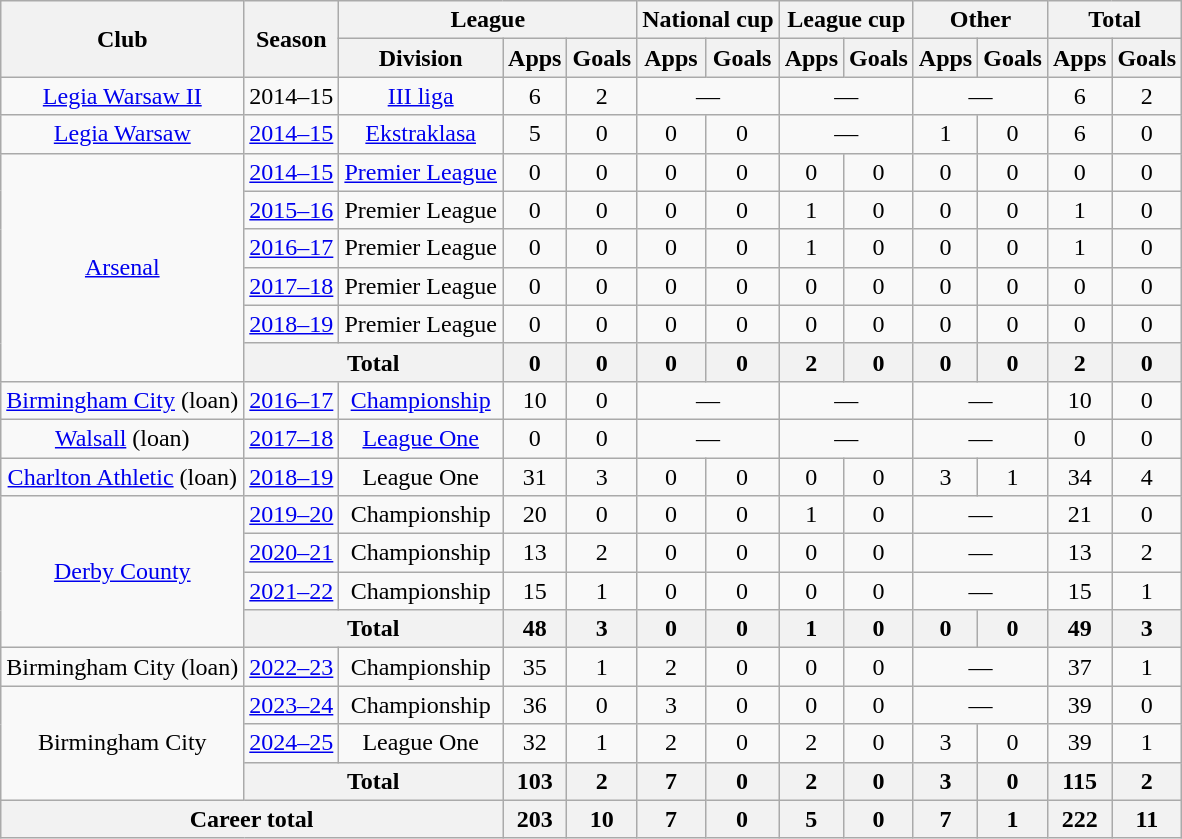<table class=wikitable style="text-align: center;">
<tr>
<th rowspan=2>Club</th>
<th rowspan=2>Season</th>
<th colspan=3>League</th>
<th colspan=2>National cup</th>
<th colspan=2>League cup</th>
<th colspan=2>Other</th>
<th colspan=2>Total</th>
</tr>
<tr>
<th>Division</th>
<th>Apps</th>
<th>Goals</th>
<th>Apps</th>
<th>Goals</th>
<th>Apps</th>
<th>Goals</th>
<th>Apps</th>
<th>Goals</th>
<th>Apps</th>
<th>Goals</th>
</tr>
<tr>
<td><a href='#'>Legia Warsaw II</a></td>
<td>2014–15</td>
<td><a href='#'>III liga</a></td>
<td>6</td>
<td>2</td>
<td colspan=2>—</td>
<td colspan=2>—</td>
<td colspan=2>—</td>
<td>6</td>
<td>2</td>
</tr>
<tr>
<td><a href='#'>Legia Warsaw</a></td>
<td><a href='#'>2014–15</a></td>
<td><a href='#'>Ekstraklasa</a></td>
<td>5</td>
<td>0</td>
<td>0</td>
<td>0</td>
<td colspan=2>—</td>
<td>1</td>
<td>0</td>
<td>6</td>
<td>0</td>
</tr>
<tr>
<td rowspan=6><a href='#'>Arsenal</a></td>
<td><a href='#'>2014–15</a></td>
<td><a href='#'>Premier League</a></td>
<td>0</td>
<td>0</td>
<td>0</td>
<td>0</td>
<td>0</td>
<td>0</td>
<td>0</td>
<td>0</td>
<td>0</td>
<td>0</td>
</tr>
<tr>
<td><a href='#'>2015–16</a></td>
<td>Premier League</td>
<td>0</td>
<td>0</td>
<td>0</td>
<td>0</td>
<td>1</td>
<td>0</td>
<td>0</td>
<td>0</td>
<td>1</td>
<td>0</td>
</tr>
<tr>
<td><a href='#'>2016–17</a></td>
<td>Premier League</td>
<td>0</td>
<td>0</td>
<td>0</td>
<td>0</td>
<td>1</td>
<td>0</td>
<td>0</td>
<td>0</td>
<td>1</td>
<td>0</td>
</tr>
<tr>
<td><a href='#'>2017–18</a></td>
<td>Premier League</td>
<td>0</td>
<td>0</td>
<td>0</td>
<td>0</td>
<td>0</td>
<td>0</td>
<td>0</td>
<td>0</td>
<td>0</td>
<td>0</td>
</tr>
<tr>
<td><a href='#'>2018–19</a></td>
<td>Premier League</td>
<td>0</td>
<td>0</td>
<td>0</td>
<td>0</td>
<td>0</td>
<td>0</td>
<td>0</td>
<td>0</td>
<td>0</td>
<td>0</td>
</tr>
<tr>
<th colspan=2>Total</th>
<th>0</th>
<th>0</th>
<th>0</th>
<th>0</th>
<th>2</th>
<th>0</th>
<th>0</th>
<th>0</th>
<th>2</th>
<th>0</th>
</tr>
<tr>
<td><a href='#'>Birmingham City</a> (loan)</td>
<td><a href='#'>2016–17</a></td>
<td><a href='#'>Championship</a></td>
<td>10</td>
<td>0</td>
<td colspan=2>—</td>
<td colspan=2>—</td>
<td colspan=2>—</td>
<td>10</td>
<td>0</td>
</tr>
<tr>
<td><a href='#'>Walsall</a> (loan)</td>
<td><a href='#'>2017–18</a></td>
<td><a href='#'>League One</a></td>
<td>0</td>
<td>0</td>
<td colspan=2>—</td>
<td colspan=2>—</td>
<td colspan=2>—</td>
<td>0</td>
<td>0</td>
</tr>
<tr>
<td><a href='#'>Charlton Athletic</a> (loan)</td>
<td><a href='#'>2018–19</a></td>
<td>League One</td>
<td>31</td>
<td>3</td>
<td>0</td>
<td>0</td>
<td>0</td>
<td>0</td>
<td>3</td>
<td>1</td>
<td>34</td>
<td>4</td>
</tr>
<tr>
<td rowspan=4><a href='#'>Derby County</a></td>
<td><a href='#'>2019–20</a></td>
<td>Championship</td>
<td>20</td>
<td>0</td>
<td>0</td>
<td>0</td>
<td>1</td>
<td>0</td>
<td colspan=2>—</td>
<td>21</td>
<td>0</td>
</tr>
<tr>
<td><a href='#'>2020–21</a></td>
<td>Championship</td>
<td>13</td>
<td>2</td>
<td>0</td>
<td>0</td>
<td>0</td>
<td>0</td>
<td colspan=2>—</td>
<td>13</td>
<td>2</td>
</tr>
<tr>
<td><a href='#'>2021–22</a></td>
<td>Championship</td>
<td>15</td>
<td>1</td>
<td>0</td>
<td>0</td>
<td>0</td>
<td>0</td>
<td colspan=2>—</td>
<td>15</td>
<td>1</td>
</tr>
<tr>
<th colspan=2>Total</th>
<th>48</th>
<th>3</th>
<th>0</th>
<th>0</th>
<th>1</th>
<th>0</th>
<th>0</th>
<th>0</th>
<th>49</th>
<th>3</th>
</tr>
<tr>
<td>Birmingham City (loan)</td>
<td><a href='#'>2022–23</a></td>
<td>Championship</td>
<td>35</td>
<td>1</td>
<td>2</td>
<td>0</td>
<td>0</td>
<td>0</td>
<td colspan=2>—</td>
<td>37</td>
<td>1</td>
</tr>
<tr>
<td rowspan=3>Birmingham City</td>
<td><a href='#'>2023–24</a></td>
<td>Championship</td>
<td>36</td>
<td>0</td>
<td>3</td>
<td>0</td>
<td>0</td>
<td>0</td>
<td colspan=2>—</td>
<td>39</td>
<td>0</td>
</tr>
<tr>
<td><a href='#'>2024–25</a></td>
<td>League One</td>
<td>32</td>
<td>1</td>
<td>2</td>
<td>0</td>
<td>2</td>
<td>0</td>
<td>3</td>
<td>0</td>
<td>39</td>
<td>1</td>
</tr>
<tr>
<th colspan=2>Total</th>
<th>103</th>
<th>2</th>
<th>7</th>
<th>0</th>
<th>2</th>
<th>0</th>
<th>3</th>
<th>0</th>
<th>115</th>
<th>2</th>
</tr>
<tr>
<th colspan=3>Career total</th>
<th>203</th>
<th>10</th>
<th>7</th>
<th>0</th>
<th>5</th>
<th>0</th>
<th>7</th>
<th>1</th>
<th>222</th>
<th>11</th>
</tr>
</table>
